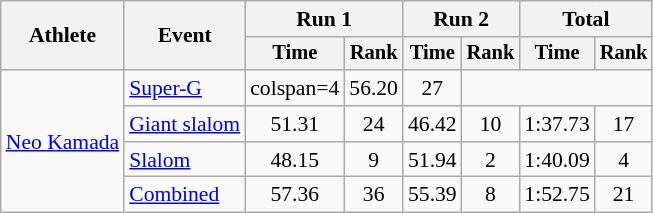<table class="wikitable" style="font-size:90%">
<tr>
<th rowspan=2>Athlete</th>
<th rowspan=2>Event</th>
<th colspan=2>Run 1</th>
<th colspan=2>Run 2</th>
<th colspan=2>Total</th>
</tr>
<tr style="font-size:95%">
<th>Time</th>
<th>Rank</th>
<th>Time</th>
<th>Rank</th>
<th>Time</th>
<th>Rank</th>
</tr>
<tr align=center>
<td align="left" rowspan="4"><a href='#'>Neo Kamada</a></td>
<td align="left"><a href='#'>Super-G</a></td>
<td>colspan=4</td>
<td>56.20</td>
<td>27</td>
</tr>
<tr align=center>
<td align="left"><a href='#'>Giant slalom</a></td>
<td>51.31</td>
<td>24</td>
<td>46.42</td>
<td>10</td>
<td>1:37.73</td>
<td>17</td>
</tr>
<tr align=center>
<td align="left"><a href='#'>Slalom</a></td>
<td>48.15</td>
<td>9</td>
<td>51.94</td>
<td>2</td>
<td>1:40.09</td>
<td>4</td>
</tr>
<tr align=center>
<td align="left"><a href='#'>Combined</a></td>
<td>57.36</td>
<td>36</td>
<td>55.39</td>
<td>8</td>
<td>1:52.75</td>
<td>21</td>
</tr>
</table>
